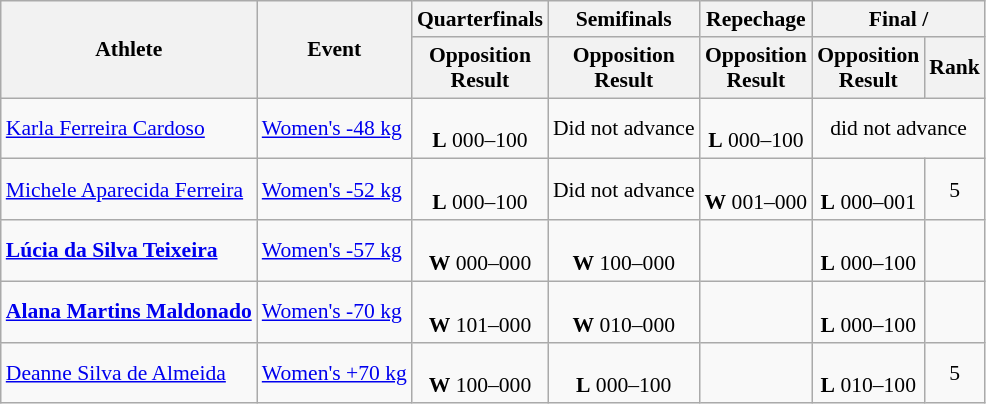<table class="wikitable" style="font-size:90%">
<tr>
<th rowspan="2">Athlete</th>
<th rowspan="2">Event</th>
<th>Quarterfinals</th>
<th>Semifinals</th>
<th>Repechage</th>
<th colspan="2">Final / </th>
</tr>
<tr>
<th>Opposition<br>Result</th>
<th>Opposition<br>Result</th>
<th>Opposition<br>Result</th>
<th>Opposition<br>Result</th>
<th>Rank</th>
</tr>
<tr align=center>
<td align=left><a href='#'>Karla Ferreira Cardoso</a></td>
<td align=left><a href='#'>Women's -48 kg</a></td>
<td><br> <strong>L</strong> 000–100</td>
<td>Did not advance</td>
<td><br> <strong>L</strong> 000–100</td>
<td colspan="2">did not advance</td>
</tr>
<tr align=center>
<td align=left><a href='#'>Michele Aparecida Ferreira</a></td>
<td align=left><a href='#'>Women's -52 kg</a></td>
<td><br> <strong>L</strong> 000–100</td>
<td>Did not advance</td>
<td><br> <strong>W</strong> 001–000</td>
<td><br> <strong>L</strong> 000–001</td>
<td>5</td>
</tr>
<tr align=center>
<td align=left><strong><a href='#'>Lúcia da Silva Teixeira</a></strong></td>
<td align=left><a href='#'>Women's -57 kg</a></td>
<td><br> <strong>W</strong> 000–000 </td>
<td><br> <strong>W</strong> 100–000</td>
<td></td>
<td><br> <strong>L</strong> 000–100</td>
<td></td>
</tr>
<tr align=center>
<td align=left><strong><a href='#'>Alana Martins Maldonado</a></strong></td>
<td align=left><a href='#'>Women's -70 kg</a></td>
<td><br> <strong>W</strong> 101–000</td>
<td><br> <strong>W</strong> 010–000</td>
<td></td>
<td><br> <strong>L</strong> 000–100</td>
<td></td>
</tr>
<tr align=center>
<td align=left><a href='#'>Deanne Silva de Almeida</a></td>
<td align=left><a href='#'>Women's +70 kg</a></td>
<td><br> <strong>W</strong> 100–000</td>
<td><br> <strong>L</strong> 000–100</td>
<td></td>
<td><br> <strong>L</strong> 010–100</td>
<td>5</td>
</tr>
</table>
